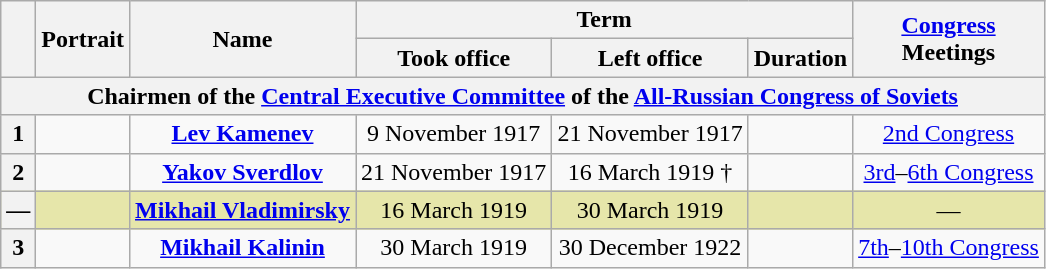<table class="wikitable" style="text-align:center;">
<tr>
<th rowspan=2></th>
<th rowspan=2>Portrait</th>
<th rowspan=2>Name<br></th>
<th colspan=3>Term</th>
<th rowspan=2><a href='#'>Congress</a><br>Meetings</th>
</tr>
<tr>
<th>Took office</th>
<th>Left office</th>
<th>Duration</th>
</tr>
<tr>
<th colspan=7>Chairmen of the <a href='#'>Central Executive Committee</a> of the <a href='#'>All-Russian Congress of Soviets</a><br></th>
</tr>
<tr>
<th>1</th>
<td></td>
<td><strong><a href='#'>Lev Kamenev</a></strong><br></td>
<td>9 November 1917</td>
<td>21 November 1917</td>
<td></td>
<td><a href='#'>2nd Congress</a></td>
</tr>
<tr>
<th>2</th>
<td></td>
<td><strong><a href='#'>Yakov Sverdlov</a></strong><br></td>
<td>21 November 1917</td>
<td>16 March 1919 †</td>
<td></td>
<td><a href='#'>3rd</a>–<a href='#'>6th Congress</a></td>
</tr>
<tr style="background:#e6e6aa;">
<th>—</th>
<td style="background:#e6e6aa;"></td>
<td style="background:#e6e6aa;"><strong><a href='#'>Mikhail Vladimirsky</a></strong><br></td>
<td style="background:#e6e6aa;">16 March 1919</td>
<td style="background:#e6e6aa;">30 March 1919</td>
<td style="background:#e6e6aa;"></td>
<td style="background:#e6e6aa;">—</td>
</tr>
<tr>
<th>3</th>
<td></td>
<td><strong><a href='#'>Mikhail Kalinin</a></strong><br></td>
<td>30 March 1919</td>
<td>30 December 1922</td>
<td></td>
<td><a href='#'>7th</a>–<a href='#'>10th Congress</a></td>
</tr>
</table>
